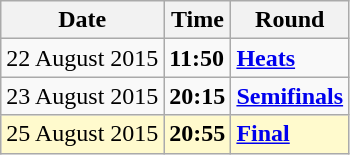<table class="wikitable">
<tr>
<th>Date</th>
<th>Time</th>
<th>Round</th>
</tr>
<tr>
<td>22 August 2015</td>
<td><strong>11:50</strong></td>
<td><strong><a href='#'>Heats</a></strong></td>
</tr>
<tr>
<td>23 August 2015</td>
<td><strong>20:15</strong></td>
<td><strong><a href='#'>Semifinals</a></strong></td>
</tr>
<tr style=background:lemonchiffon>
<td>25 August 2015</td>
<td><strong>20:55</strong></td>
<td><strong><a href='#'>Final</a></strong></td>
</tr>
</table>
